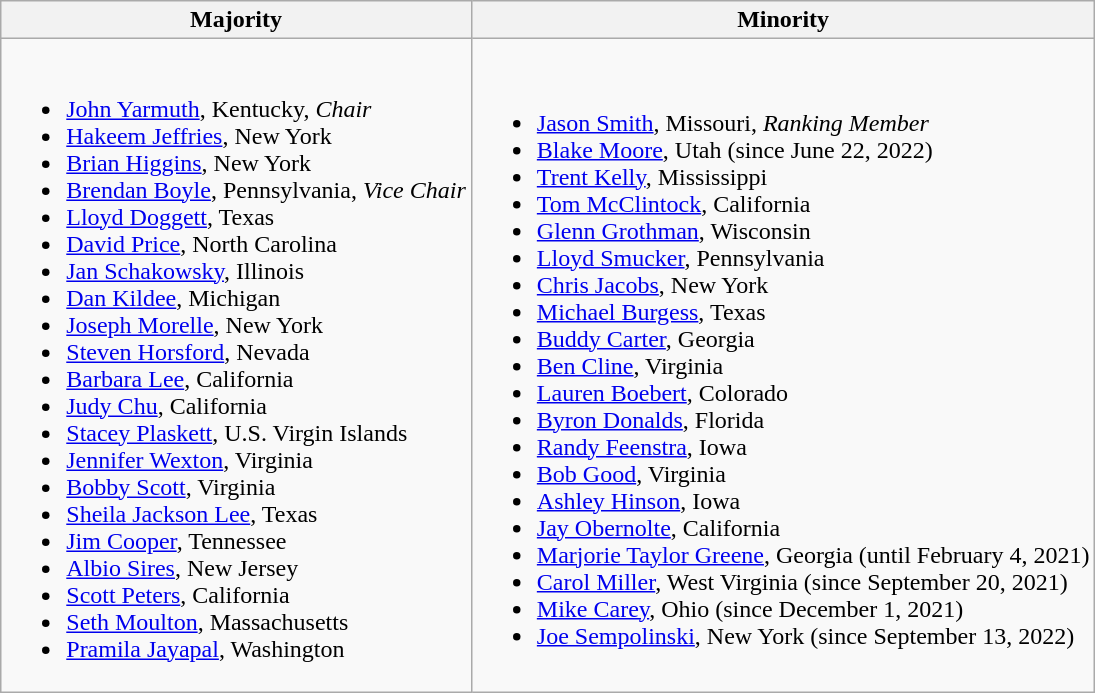<table class=wikitable>
<tr>
<th>Majority</th>
<th>Minority</th>
</tr>
<tr>
<td><br><ul><li><a href='#'>John Yarmuth</a>, Kentucky, <em>Chair</em></li><li><a href='#'>Hakeem Jeffries</a>, New York</li><li><a href='#'>Brian Higgins</a>, New York</li><li><a href='#'>Brendan Boyle</a>, Pennsylvania, <em>Vice Chair</em></li><li><a href='#'>Lloyd Doggett</a>, Texas</li><li><a href='#'>David Price</a>, North Carolina</li><li><a href='#'>Jan Schakowsky</a>, Illinois</li><li><a href='#'>Dan Kildee</a>, Michigan</li><li><a href='#'>Joseph Morelle</a>, New York</li><li><a href='#'>Steven Horsford</a>, Nevada</li><li><a href='#'>Barbara Lee</a>, California</li><li><a href='#'>Judy Chu</a>, California</li><li><a href='#'>Stacey Plaskett</a>, U.S. Virgin Islands</li><li><a href='#'>Jennifer Wexton</a>, Virginia</li><li><a href='#'>Bobby Scott</a>, Virginia</li><li><a href='#'>Sheila Jackson Lee</a>, Texas</li><li><a href='#'>Jim Cooper</a>, Tennessee</li><li><a href='#'>Albio Sires</a>, New Jersey</li><li><a href='#'>Scott Peters</a>, California</li><li><a href='#'>Seth Moulton</a>, Massachusetts</li><li><a href='#'>Pramila Jayapal</a>, Washington</li></ul></td>
<td><br><ul><li><a href='#'>Jason Smith</a>, Missouri, <em>Ranking Member</em></li><li><a href='#'>Blake Moore</a>, Utah (since June 22, 2022)</li><li><a href='#'>Trent Kelly</a>, Mississippi</li><li><a href='#'>Tom McClintock</a>, California</li><li><a href='#'>Glenn Grothman</a>, Wisconsin</li><li><a href='#'>Lloyd Smucker</a>, Pennsylvania</li><li><a href='#'>Chris Jacobs</a>, New York</li><li><a href='#'>Michael Burgess</a>, Texas</li><li><a href='#'>Buddy Carter</a>, Georgia</li><li><a href='#'>Ben Cline</a>, Virginia</li><li><a href='#'>Lauren Boebert</a>, Colorado</li><li><a href='#'>Byron Donalds</a>, Florida</li><li><a href='#'>Randy Feenstra</a>, Iowa</li><li><a href='#'>Bob Good</a>, Virginia</li><li><a href='#'>Ashley Hinson</a>, Iowa</li><li><a href='#'>Jay Obernolte</a>, California</li><li><a href='#'>Marjorie Taylor Greene</a>, Georgia (until February 4, 2021)</li><li><a href='#'>Carol Miller</a>, West Virginia (since September 20, 2021)</li><li><a href='#'>Mike Carey</a>, Ohio (since December 1, 2021)</li><li><a href='#'>Joe Sempolinski</a>, New York (since September 13, 2022)</li></ul></td>
</tr>
</table>
